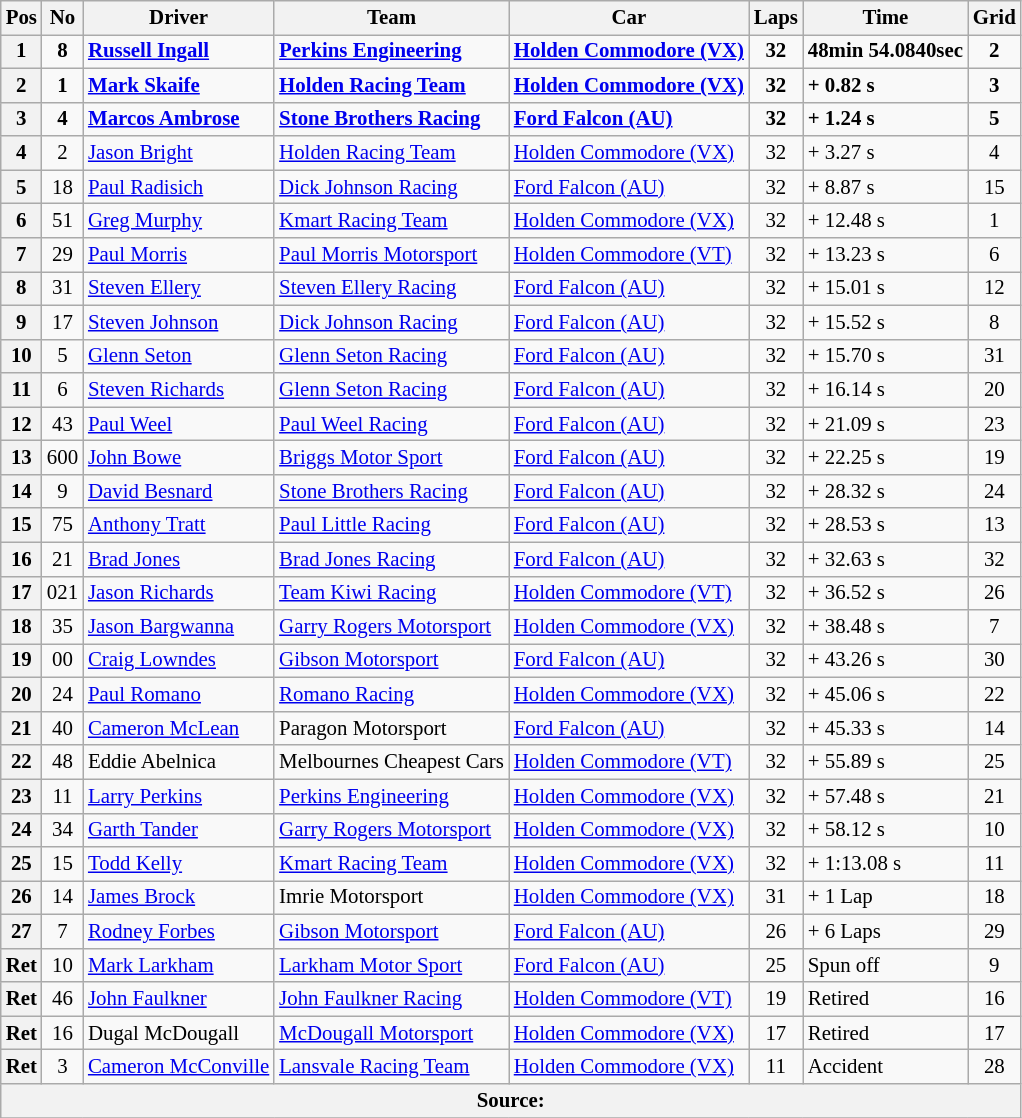<table class="wikitable" style="font-size: 87%;">
<tr>
<th>Pos</th>
<th>No</th>
<th>Driver</th>
<th>Team</th>
<th>Car</th>
<th>Laps</th>
<th>Time</th>
<th>Grid</th>
</tr>
<tr>
<th>1</th>
<td align=center><strong>8</strong></td>
<td><strong> <a href='#'>Russell Ingall</a></strong></td>
<td><strong><a href='#'>Perkins Engineering</a></strong></td>
<td><strong><a href='#'>Holden Commodore (VX)</a></strong></td>
<td align=center><strong>32</strong></td>
<td><strong>48min 54.0840sec</strong></td>
<td align=center><strong>2</strong></td>
</tr>
<tr>
<th>2</th>
<td align=center><strong>1</strong></td>
<td><strong> <a href='#'>Mark Skaife</a></strong></td>
<td><strong><a href='#'>Holden Racing Team</a></strong></td>
<td><strong><a href='#'>Holden Commodore (VX)</a></strong></td>
<td align=center><strong>32</strong></td>
<td><strong>+ 0.82 s</strong></td>
<td align=center><strong>3</strong></td>
</tr>
<tr>
<th>3</th>
<td align=center><strong>4</strong></td>
<td><strong> <a href='#'>Marcos Ambrose</a></strong></td>
<td><strong><a href='#'>Stone Brothers Racing</a></strong></td>
<td><strong><a href='#'>Ford Falcon (AU)</a></strong></td>
<td align=center><strong>32</strong></td>
<td><strong>+ 1.24 s</strong></td>
<td align=center><strong>5</strong></td>
</tr>
<tr>
<th>4</th>
<td align=center>2</td>
<td> <a href='#'>Jason Bright</a></td>
<td><a href='#'>Holden Racing Team</a></td>
<td><a href='#'>Holden Commodore (VX)</a></td>
<td align=center>32</td>
<td>+ 3.27 s</td>
<td align=center>4</td>
</tr>
<tr>
<th>5</th>
<td align=center>18</td>
<td> <a href='#'>Paul Radisich</a></td>
<td><a href='#'>Dick Johnson Racing</a></td>
<td><a href='#'>Ford Falcon (AU)</a></td>
<td align=center>32</td>
<td>+ 8.87 s</td>
<td align=center>15</td>
</tr>
<tr>
<th>6</th>
<td align=center>51</td>
<td> <a href='#'>Greg Murphy</a></td>
<td><a href='#'>Kmart Racing Team</a></td>
<td><a href='#'>Holden Commodore (VX)</a></td>
<td align=center>32</td>
<td>+ 12.48 s</td>
<td align=center>1</td>
</tr>
<tr>
<th>7</th>
<td align=center>29</td>
<td> <a href='#'>Paul Morris</a></td>
<td><a href='#'>Paul Morris Motorsport</a></td>
<td><a href='#'>Holden Commodore (VT)</a></td>
<td align=center>32</td>
<td>+ 13.23 s</td>
<td align=center>6</td>
</tr>
<tr>
<th>8</th>
<td align=center>31</td>
<td> <a href='#'>Steven Ellery</a></td>
<td><a href='#'>Steven Ellery Racing</a></td>
<td><a href='#'>Ford Falcon (AU)</a></td>
<td align=center>32</td>
<td>+ 15.01 s</td>
<td align=center>12</td>
</tr>
<tr>
<th>9</th>
<td align=center>17</td>
<td> <a href='#'>Steven Johnson</a></td>
<td><a href='#'>Dick Johnson Racing</a></td>
<td><a href='#'>Ford Falcon (AU)</a></td>
<td align=center>32</td>
<td>+ 15.52 s</td>
<td align=center>8</td>
</tr>
<tr>
<th>10</th>
<td align=center>5</td>
<td> <a href='#'>Glenn Seton</a></td>
<td><a href='#'>Glenn Seton Racing</a></td>
<td><a href='#'>Ford Falcon (AU)</a></td>
<td align=center>32</td>
<td>+ 15.70 s</td>
<td align=center>31</td>
</tr>
<tr>
<th>11</th>
<td align=center>6</td>
<td> <a href='#'>Steven Richards</a></td>
<td><a href='#'>Glenn Seton Racing</a></td>
<td><a href='#'>Ford Falcon (AU)</a></td>
<td align=center>32</td>
<td>+ 16.14 s</td>
<td align=center>20</td>
</tr>
<tr>
<th>12</th>
<td align=center>43</td>
<td> <a href='#'>Paul Weel</a></td>
<td><a href='#'>Paul Weel Racing</a></td>
<td><a href='#'>Ford Falcon (AU)</a></td>
<td align=center>32</td>
<td>+ 21.09 s</td>
<td align=center>23</td>
</tr>
<tr>
<th>13</th>
<td align=center>600</td>
<td> <a href='#'>John Bowe</a></td>
<td><a href='#'>Briggs Motor Sport</a></td>
<td><a href='#'>Ford Falcon (AU)</a></td>
<td align=center>32</td>
<td>+ 22.25 s</td>
<td align=center>19</td>
</tr>
<tr>
<th>14</th>
<td align=center>9</td>
<td> <a href='#'>David Besnard</a></td>
<td><a href='#'>Stone Brothers Racing</a></td>
<td><a href='#'>Ford Falcon (AU)</a></td>
<td align=center>32</td>
<td>+ 28.32 s</td>
<td align=center>24</td>
</tr>
<tr>
<th>15</th>
<td align=center>75</td>
<td> <a href='#'>Anthony Tratt</a></td>
<td><a href='#'>Paul Little Racing</a></td>
<td><a href='#'>Ford Falcon (AU)</a></td>
<td align=center>32</td>
<td>+ 28.53 s</td>
<td align=center>13</td>
</tr>
<tr>
<th>16</th>
<td align=center>21</td>
<td> <a href='#'>Brad Jones</a></td>
<td><a href='#'>Brad Jones Racing</a></td>
<td><a href='#'>Ford Falcon (AU)</a></td>
<td align=center>32</td>
<td>+ 32.63 s</td>
<td align=center>32</td>
</tr>
<tr>
<th>17</th>
<td align=center>021</td>
<td> <a href='#'>Jason Richards</a></td>
<td><a href='#'>Team Kiwi Racing</a></td>
<td><a href='#'>Holden Commodore (VT)</a></td>
<td align=center>32</td>
<td>+ 36.52 s</td>
<td align=center>26</td>
</tr>
<tr>
<th>18</th>
<td align=center>35</td>
<td> <a href='#'>Jason Bargwanna</a></td>
<td><a href='#'>Garry Rogers Motorsport</a></td>
<td><a href='#'>Holden Commodore (VX)</a></td>
<td align=center>32</td>
<td>+ 38.48 s</td>
<td align=center>7</td>
</tr>
<tr>
<th>19</th>
<td align=center>00</td>
<td> <a href='#'>Craig Lowndes</a></td>
<td><a href='#'>Gibson Motorsport</a></td>
<td><a href='#'>Ford Falcon (AU)</a></td>
<td align=center>32</td>
<td>+ 43.26 s</td>
<td align=center>30</td>
</tr>
<tr>
<th>20</th>
<td align=center>24</td>
<td> <a href='#'>Paul Romano</a></td>
<td><a href='#'>Romano Racing</a></td>
<td><a href='#'>Holden Commodore (VX)</a></td>
<td align=center>32</td>
<td>+ 45.06 s</td>
<td align=center>22</td>
</tr>
<tr>
<th>21</th>
<td align=center>40</td>
<td> <a href='#'>Cameron McLean</a></td>
<td>Paragon Motorsport</td>
<td><a href='#'>Ford Falcon (AU)</a></td>
<td align=center>32</td>
<td>+ 45.33 s</td>
<td align=center>14</td>
</tr>
<tr>
<th>22</th>
<td align=center>48</td>
<td> Eddie Abelnica</td>
<td>Melbournes Cheapest Cars</td>
<td><a href='#'>Holden Commodore (VT)</a></td>
<td align=center>32</td>
<td>+ 55.89 s</td>
<td align=center>25</td>
</tr>
<tr>
<th>23</th>
<td align=center>11</td>
<td> <a href='#'>Larry Perkins</a></td>
<td><a href='#'>Perkins Engineering</a></td>
<td><a href='#'>Holden Commodore (VX)</a></td>
<td align=center>32</td>
<td>+ 57.48 s</td>
<td align=center>21</td>
</tr>
<tr>
<th>24</th>
<td align=center>34</td>
<td> <a href='#'>Garth Tander</a></td>
<td><a href='#'>Garry Rogers Motorsport</a></td>
<td><a href='#'>Holden Commodore (VX)</a></td>
<td align=center>32</td>
<td>+ 58.12 s</td>
<td align=center>10</td>
</tr>
<tr>
<th>25</th>
<td align=center>15</td>
<td> <a href='#'>Todd Kelly</a></td>
<td><a href='#'>Kmart Racing Team</a></td>
<td><a href='#'>Holden Commodore (VX)</a></td>
<td align=center>32</td>
<td>+ 1:13.08 s</td>
<td align=center>11</td>
</tr>
<tr>
<th>26</th>
<td align=center>14</td>
<td> <a href='#'>James Brock</a></td>
<td>Imrie Motorsport</td>
<td><a href='#'>Holden Commodore (VX)</a></td>
<td align=center>31</td>
<td>+ 1 Lap</td>
<td align=center>18</td>
</tr>
<tr>
<th>27</th>
<td align=center>7</td>
<td> <a href='#'>Rodney Forbes</a></td>
<td><a href='#'>Gibson Motorsport</a></td>
<td><a href='#'>Ford Falcon (AU)</a></td>
<td align=center>26</td>
<td>+ 6 Laps</td>
<td align=center>29</td>
</tr>
<tr>
<th>Ret</th>
<td align=center>10</td>
<td> <a href='#'>Mark Larkham</a></td>
<td><a href='#'>Larkham Motor Sport</a></td>
<td><a href='#'>Ford Falcon (AU)</a></td>
<td align=center>25</td>
<td>Spun off</td>
<td align=center>9</td>
</tr>
<tr>
<th>Ret</th>
<td align=center>46</td>
<td> <a href='#'>John Faulkner</a></td>
<td><a href='#'>John Faulkner Racing</a></td>
<td><a href='#'>Holden Commodore (VT)</a></td>
<td align=center>19</td>
<td>Retired</td>
<td align=center>16</td>
</tr>
<tr>
<th>Ret</th>
<td align=center>16</td>
<td> Dugal McDougall</td>
<td><a href='#'>McDougall Motorsport</a></td>
<td><a href='#'>Holden Commodore (VX)</a></td>
<td align=center>17</td>
<td>Retired</td>
<td align=center>17</td>
</tr>
<tr>
<th>Ret</th>
<td align=center>3</td>
<td> <a href='#'>Cameron McConville</a></td>
<td><a href='#'>Lansvale Racing Team</a></td>
<td><a href='#'>Holden Commodore (VX)</a></td>
<td align=center>11</td>
<td>Accident</td>
<td align=center>28</td>
</tr>
<tr>
<th colspan=8>Source:</th>
</tr>
<tr>
</tr>
</table>
